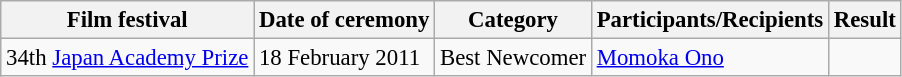<table class="wikitable" style="font-size: 95%;">
<tr>
<th>Film festival</th>
<th>Date of ceremony</th>
<th>Category</th>
<th>Participants/Recipients</th>
<th>Result</th>
</tr>
<tr>
<td>34th <a href='#'>Japan Academy Prize</a></td>
<td>18 February 2011</td>
<td>Best Newcomer</td>
<td><a href='#'>Momoka Ono</a></td>
<td></td>
</tr>
</table>
